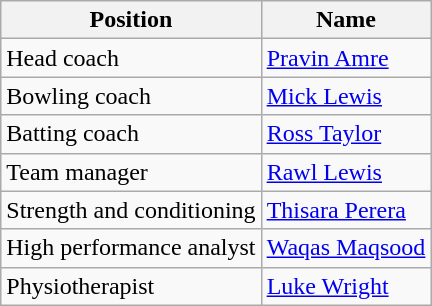<table class="wikitable">
<tr>
<th scope="col">Position</th>
<th scope="col">Name</th>
</tr>
<tr>
<td scope="row">Head coach</td>
<td> <a href='#'>Pravin Amre</a></td>
</tr>
<tr>
<td scope="row">Bowling coach</td>
<td> <a href='#'>Mick Lewis</a></td>
</tr>
<tr>
<td scope="row">Batting coach</td>
<td> <a href='#'>Ross Taylor</a></td>
</tr>
<tr>
<td scope="row">Team manager</td>
<td> <a href='#'>Rawl Lewis</a></td>
</tr>
<tr>
<td scope="row">Strength and conditioning</td>
<td> <a href='#'>Thisara Perera</a></td>
</tr>
<tr>
<td scope="row">High performance analyst</td>
<td> <a href='#'>Waqas Maqsood</a></td>
</tr>
<tr>
<td scope="row">Physiotherapist</td>
<td> <a href='#'>Luke Wright</a></td>
</tr>
</table>
